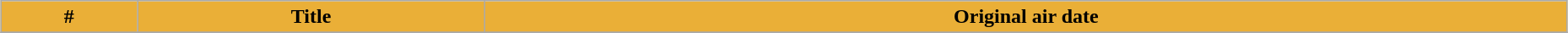<table class="wikitable plainrowheaders" style="width:98%; margin:auto; background:#FFF;">
<tr>
<th style="background:#EAAF37;">#</th>
<th style="background:#EAAF37;">Title</th>
<th style="background:#EAAF37;">Original air date</th>
</tr>
<tr>
</tr>
</table>
